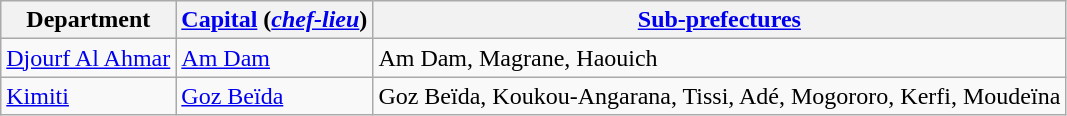<table class="wikitable">
<tr>
<th>Department</th>
<th><a href='#'>Capital</a> (<em><a href='#'>chef-lieu</a></em>)</th>
<th><a href='#'>Sub-prefectures</a></th>
</tr>
<tr>
<td><a href='#'>Djourf Al Ahmar</a></td>
<td><a href='#'>Am Dam</a></td>
<td>Am Dam, Magrane, Haouich</td>
</tr>
<tr>
<td><a href='#'>Kimiti</a></td>
<td><a href='#'>Goz Beïda</a></td>
<td>Goz Beïda, Koukou-Angarana, Tissi, Adé, Mogororo, Kerfi, Moudeïna</td>
</tr>
</table>
